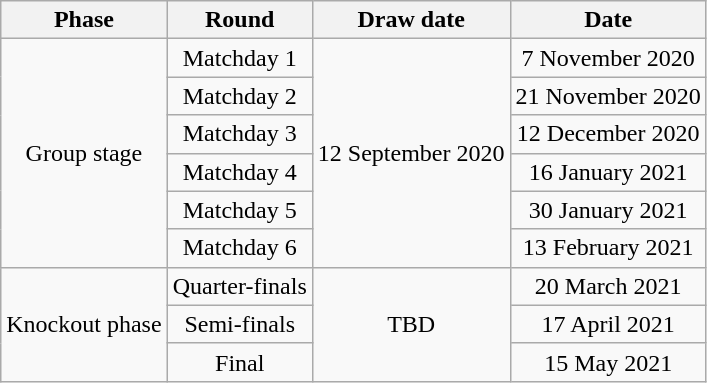<table class="wikitable mw-collapsible mw-collapsed" style="text-align:center">
<tr>
<th>Phase</th>
<th>Round</th>
<th>Draw date</th>
<th>Date</th>
</tr>
<tr>
<td rowspan="6">Group stage</td>
<td>Matchday 1</td>
<td rowspan="6">12 September 2020</td>
<td>7 November 2020</td>
</tr>
<tr>
<td>Matchday 2</td>
<td>21 November 2020</td>
</tr>
<tr>
<td>Matchday 3</td>
<td>12 December 2020</td>
</tr>
<tr>
<td>Matchday 4</td>
<td>16 January 2021</td>
</tr>
<tr>
<td>Matchday 5</td>
<td>30 January 2021</td>
</tr>
<tr>
<td>Matchday 6</td>
<td>13 February 2021</td>
</tr>
<tr>
<td rowspan="3">Knockout phase</td>
<td>Quarter-finals</td>
<td rowspan="3">TBD</td>
<td>20 March 2021</td>
</tr>
<tr>
<td>Semi-finals</td>
<td>17 April 2021</td>
</tr>
<tr>
<td>Final</td>
<td>15 May 2021</td>
</tr>
</table>
